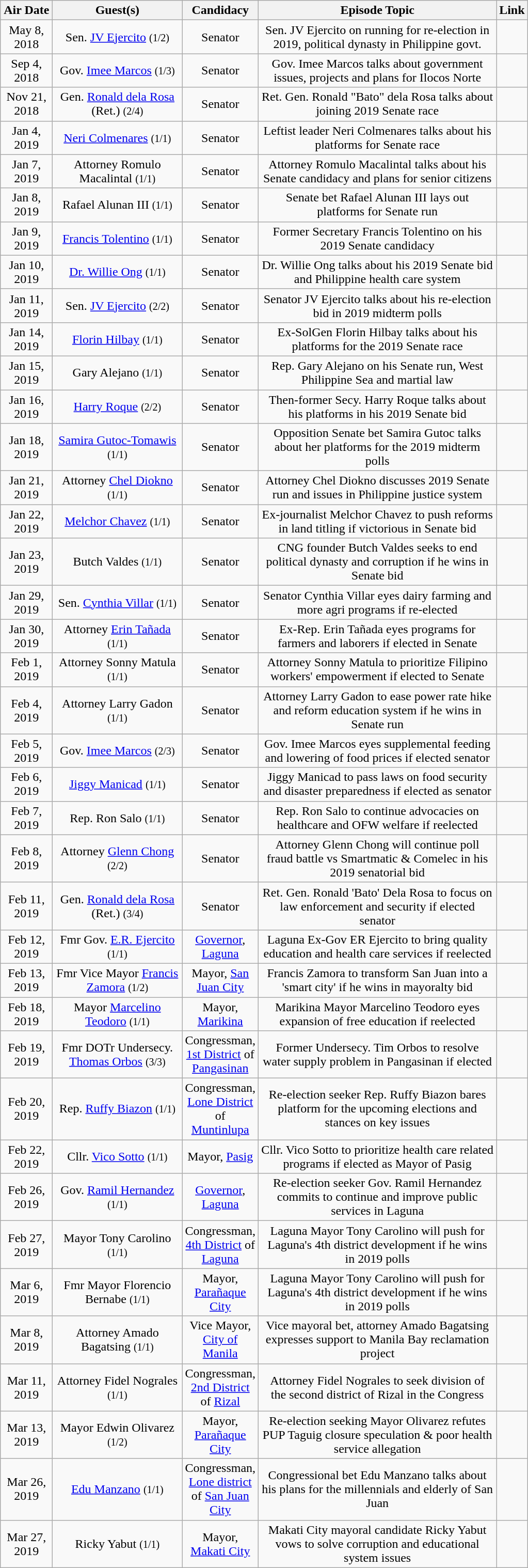<table class="wikitable sortable" style="text-align:center">
<tr>
<th width="60">Air Date</th>
<th width="160">Guest(s)</th>
<th width="30">Candidacy</th>
<th width="300">Episode Topic</th>
<th width="30">Link</th>
</tr>
<tr>
<td>May 8, 2018</td>
<td>Sen. <a href='#'>JV Ejercito</a> <small>(1/2)</small></td>
<td>Senator</td>
<td>Sen. JV Ejercito on running for re-election in 2019, political dynasty in Philippine govt.</td>
<td></td>
</tr>
<tr>
<td>Sep 4, 2018</td>
<td>Gov. <a href='#'>Imee Marcos</a> <small>(1/3)</small></td>
<td>Senator</td>
<td>Gov. Imee Marcos talks about government issues, projects and plans for Ilocos Norte</td>
<td></td>
</tr>
<tr>
<td>Nov 21, 2018</td>
<td>Gen. <a href='#'>Ronald dela Rosa</a> (Ret.) <small>(2/4)</small></td>
<td>Senator</td>
<td>Ret. Gen. Ronald "Bato" dela Rosa talks about joining 2019 Senate race</td>
<td></td>
</tr>
<tr>
<td>Jan 4, 2019</td>
<td><a href='#'>Neri Colmenares</a> <small>(1/1)</small></td>
<td>Senator</td>
<td>Leftist leader Neri Colmenares talks about his platforms for Senate race</td>
<td></td>
</tr>
<tr>
<td>Jan 7, 2019</td>
<td>Attorney Romulo Macalintal <small>(1/1)</small></td>
<td>Senator</td>
<td>Attorney Romulo Macalintal talks about his Senate candidacy and plans for senior citizens</td>
<td></td>
</tr>
<tr>
<td>Jan 8, 2019</td>
<td>Rafael Alunan III <small>(1/1)</small></td>
<td>Senator</td>
<td>Senate bet Rafael Alunan III lays out platforms for Senate run</td>
<td></td>
</tr>
<tr>
<td>Jan 9, 2019</td>
<td><a href='#'>Francis Tolentino</a> <small>(1/1)</small></td>
<td>Senator</td>
<td>Former Secretary Francis Tolentino on his 2019 Senate candidacy</td>
<td></td>
</tr>
<tr>
<td>Jan 10, 2019</td>
<td><a href='#'>Dr. Willie Ong</a> <small>(1/1)</small></td>
<td>Senator</td>
<td>Dr. Willie Ong talks about his 2019 Senate bid and Philippine health care system</td>
<td></td>
</tr>
<tr>
<td>Jan 11, 2019</td>
<td>Sen. <a href='#'>JV Ejercito</a> <small>(2/2)</small></td>
<td>Senator</td>
<td>Senator JV Ejercito talks about his re-election bid in 2019 midterm polls</td>
<td></td>
</tr>
<tr>
<td>Jan 14, 2019</td>
<td><a href='#'>Florin Hilbay</a> <small>(1/1)</small></td>
<td>Senator</td>
<td>Ex-SolGen Florin Hilbay talks about his platforms for the 2019 Senate race</td>
<td></td>
</tr>
<tr>
<td>Jan 15, 2019</td>
<td>Gary Alejano <small>(1/1)</small></td>
<td>Senator</td>
<td>Rep. Gary Alejano on his Senate run, West Philippine Sea and martial law</td>
<td></td>
</tr>
<tr>
<td>Jan 16, 2019</td>
<td><a href='#'>Harry Roque</a> <small>(2/2)</small></td>
<td>Senator</td>
<td>Then-former Secy. Harry Roque talks about his platforms in his 2019 Senate bid</td>
<td></td>
</tr>
<tr>
<td>Jan 18, 2019</td>
<td><a href='#'>Samira Gutoc-Tomawis</a> <small>(1/1)</small></td>
<td>Senator</td>
<td>Opposition Senate bet Samira Gutoc talks about her platforms for the 2019 midterm polls</td>
<td></td>
</tr>
<tr>
<td>Jan 21, 2019</td>
<td>Attorney <a href='#'>Chel Diokno</a> <small>(1/1)</small></td>
<td>Senator</td>
<td>Attorney Chel Diokno discusses 2019 Senate run and issues in Philippine justice system</td>
<td></td>
</tr>
<tr>
<td>Jan 22, 2019</td>
<td><a href='#'>Melchor Chavez</a> <small>(1/1)</small></td>
<td>Senator</td>
<td>Ex-journalist Melchor Chavez to push reforms in land titling if victorious in Senate bid</td>
<td></td>
</tr>
<tr>
<td>Jan 23, 2019</td>
<td>Butch Valdes <small>(1/1)</small></td>
<td>Senator</td>
<td>CNG founder Butch Valdes seeks to end political dynasty and corruption if he wins in Senate bid</td>
<td></td>
</tr>
<tr>
<td>Jan 29, 2019</td>
<td>Sen. <a href='#'>Cynthia Villar</a> <small>(1/1)</small></td>
<td>Senator</td>
<td>Senator Cynthia Villar eyes dairy farming and more agri programs if re-elected</td>
<td></td>
</tr>
<tr>
<td>Jan 30, 2019</td>
<td>Attorney <a href='#'>Erin Tañada</a> <small>(1/1)</small></td>
<td>Senator</td>
<td>Ex-Rep. Erin Tañada eyes programs for farmers and laborers if elected in Senate</td>
<td></td>
</tr>
<tr>
<td>Feb 1, 2019</td>
<td>Attorney Sonny Matula <small>(1/1)</small></td>
<td>Senator</td>
<td>Attorney Sonny Matula to prioritize Filipino workers' empowerment if elected to Senate</td>
<td></td>
</tr>
<tr>
<td>Feb 4, 2019</td>
<td>Attorney Larry Gadon <small>(1/1)</small></td>
<td>Senator</td>
<td>Attorney Larry Gadon to ease power rate hike and reform education system if he wins in Senate run</td>
<td></td>
</tr>
<tr>
<td>Feb 5, 2019</td>
<td>Gov. <a href='#'>Imee Marcos</a> <small>(2/3)</small></td>
<td>Senator</td>
<td>Gov. Imee Marcos eyes supplemental feeding and lowering of food prices if elected senator</td>
<td></td>
</tr>
<tr>
<td>Feb 6, 2019</td>
<td><a href='#'>Jiggy Manicad</a> <small>(1/1)</small></td>
<td>Senator</td>
<td>Jiggy Manicad to pass laws on food security and disaster preparedness if elected as senator</td>
<td></td>
</tr>
<tr>
<td>Feb 7, 2019</td>
<td>Rep. Ron Salo <small>(1/1)</small></td>
<td>Senator</td>
<td>Rep. Ron Salo to continue advocacies on healthcare and OFW welfare if reelected</td>
<td></td>
</tr>
<tr>
<td>Feb 8, 2019</td>
<td>Attorney <a href='#'>Glenn Chong</a> <small>(2/2)</small></td>
<td>Senator</td>
<td>Attorney Glenn Chong will continue poll fraud battle vs Smartmatic & Comelec in his 2019 senatorial bid</td>
<td></td>
</tr>
<tr>
<td>Feb 11, 2019</td>
<td>Gen. <a href='#'>Ronald dela Rosa</a> (Ret.) <small>(3/4)</small></td>
<td>Senator</td>
<td>Ret. Gen. Ronald 'Bato' Dela Rosa to focus on law enforcement and security if elected senator</td>
<td></td>
</tr>
<tr>
<td>Feb 12, 2019</td>
<td>Fmr Gov. <a href='#'>E.R. Ejercito</a> <small>(1/1)</small></td>
<td><a href='#'>Governor</a>, <a href='#'>Laguna</a></td>
<td>Laguna Ex-Gov ER Ejercito to bring quality education and health care services if reelected</td>
<td></td>
</tr>
<tr>
<td>Feb 13, 2019</td>
<td>Fmr Vice Mayor <a href='#'>Francis Zamora</a> <small>(1/2)</small></td>
<td>Mayor, <a href='#'>San Juan City</a></td>
<td>Francis Zamora to transform San Juan into a 'smart city' if he wins in mayoralty bid</td>
<td></td>
</tr>
<tr>
<td>Feb 18, 2019</td>
<td>Mayor <a href='#'>Marcelino Teodoro</a> <small>(1/1)</small></td>
<td>Mayor, <a href='#'>Marikina</a></td>
<td>Marikina Mayor Marcelino Teodoro eyes expansion of free education if reelected</td>
<td></td>
</tr>
<tr>
<td>Feb 19, 2019</td>
<td>Fmr DOTr Undersecy. <a href='#'>Thomas Orbos</a> <small>(3/3)</small></td>
<td>Congressman, <a href='#'>1st District</a> of <a href='#'>Pangasinan</a></td>
<td>Former Undersecy. Tim Orbos to resolve water supply problem in Pangasinan if elected</td>
<td></td>
</tr>
<tr>
<td>Feb 20, 2019</td>
<td>Rep. <a href='#'>Ruffy Biazon</a> <small>(1/1)</small></td>
<td>Congressman, <a href='#'>Lone District</a> of <a href='#'>Muntinlupa</a></td>
<td>Re-election seeker Rep. Ruffy Biazon bares platform for the upcoming elections and stances on key issues</td>
<td></td>
</tr>
<tr>
<td>Feb 22, 2019</td>
<td>Cllr. <a href='#'>Vico Sotto</a> <small>(1/1)</small></td>
<td>Mayor, <a href='#'>Pasig</a></td>
<td>Cllr. Vico Sotto to prioritize health care related programs if elected as Mayor of Pasig</td>
<td></td>
</tr>
<tr>
<td>Feb 26, 2019</td>
<td>Gov. <a href='#'>Ramil Hernandez</a> <small>(1/1)</small></td>
<td><a href='#'>Governor</a>, <a href='#'>Laguna</a></td>
<td>Re-election seeker Gov. Ramil Hernandez commits to continue and improve public services in Laguna</td>
<td></td>
</tr>
<tr>
<td>Feb 27, 2019</td>
<td>Mayor Tony Carolino <small>(1/1)</small></td>
<td>Congressman, <a href='#'>4th District</a> of <a href='#'>Laguna</a></td>
<td>Laguna Mayor Tony Carolino will push for Laguna's 4th district development if he wins in 2019 polls</td>
<td></td>
</tr>
<tr>
<td>Mar 6, 2019</td>
<td>Fmr Mayor Florencio Bernabe <small>(1/1)</small></td>
<td>Mayor, <a href='#'>Parañaque City</a></td>
<td>Laguna Mayor Tony Carolino will push for Laguna's 4th district development if he wins in 2019 polls</td>
<td></td>
</tr>
<tr>
<td>Mar 8, 2019</td>
<td>Attorney Amado Bagatsing <small>(1/1)</small></td>
<td>Vice Mayor, <a href='#'>City of Manila</a></td>
<td>Vice mayoral bet, attorney Amado Bagatsing expresses support to Manila Bay reclamation project</td>
<td></td>
</tr>
<tr>
<td>Mar 11, 2019</td>
<td>Attorney Fidel Nograles <small>(1/1)</small></td>
<td>Congressman, <a href='#'>2nd District</a> of <a href='#'>Rizal</a></td>
<td>Attorney Fidel Nograles to seek division of the second district of Rizal in the Congress</td>
<td></td>
</tr>
<tr>
<td>Mar 13, 2019</td>
<td>Mayor Edwin Olivarez <small>(1/2)</small></td>
<td>Mayor, <a href='#'>Parañaque City</a></td>
<td>Re-election seeking Mayor Olivarez refutes PUP Taguig closure speculation & poor health service allegation</td>
<td></td>
</tr>
<tr>
<td>Mar 26, 2019</td>
<td><a href='#'>Edu Manzano</a> <small>(1/1)</small></td>
<td>Congressman, <a href='#'>Lone district</a> of <a href='#'>San Juan City</a></td>
<td>Congressional bet Edu Manzano talks about his plans for the millennials and elderly of San Juan</td>
<td></td>
</tr>
<tr>
<td>Mar 27, 2019</td>
<td>Ricky Yabut <small>(1/1)</small></td>
<td>Mayor, <a href='#'>Makati City</a></td>
<td>Makati City mayoral candidate Ricky Yabut vows to solve corruption and educational system issues</td>
<td></td>
</tr>
</table>
